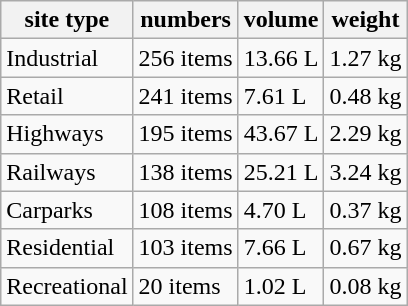<table class="wikitable">
<tr>
<th>site type</th>
<th>numbers</th>
<th>volume</th>
<th>weight</th>
</tr>
<tr>
<td>Industrial</td>
<td>256 items</td>
<td>13.66 L</td>
<td>1.27 kg</td>
</tr>
<tr>
<td>Retail</td>
<td>241 items</td>
<td>7.61 L</td>
<td>0.48 kg</td>
</tr>
<tr>
<td>Highways</td>
<td>195 items</td>
<td>43.67 L</td>
<td>2.29 kg</td>
</tr>
<tr>
<td>Railways</td>
<td>138 items</td>
<td>25.21 L</td>
<td>3.24 kg</td>
</tr>
<tr>
<td>Carparks</td>
<td>108 items</td>
<td>4.70 L</td>
<td>0.37 kg</td>
</tr>
<tr>
<td>Residential</td>
<td>103 items</td>
<td>7.66 L</td>
<td>0.67 kg</td>
</tr>
<tr>
<td>Recreational</td>
<td>20 items</td>
<td>1.02 L</td>
<td>0.08 kg</td>
</tr>
</table>
